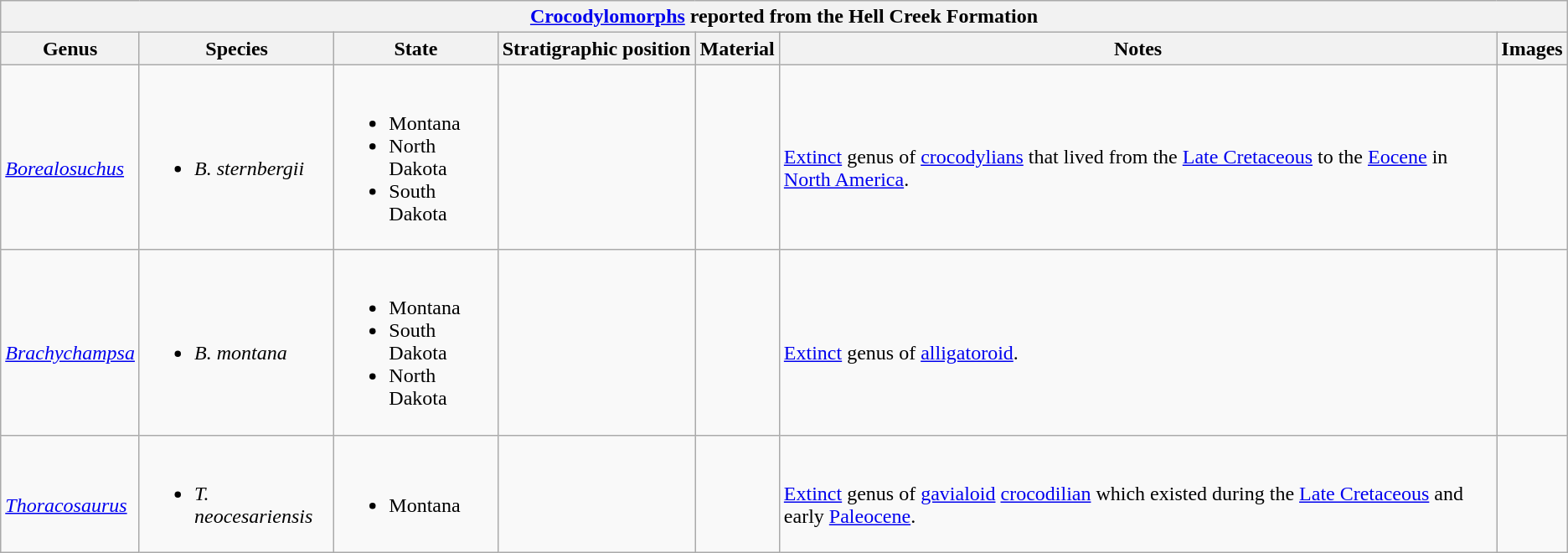<table class="wikitable sortable mw-collapsible">
<tr>
<th colspan="8" style="text-align:center;"><strong><a href='#'>Crocodylomorphs</a> reported from the Hell Creek Formation</strong></th>
</tr>
<tr>
<th>Genus</th>
<th>Species</th>
<th>State</th>
<th>Stratigraphic position</th>
<th>Material</th>
<th>Notes</th>
<th>Images</th>
</tr>
<tr>
<td><br><em><a href='#'>Borealosuchus</a></em></td>
<td><br><ul><li><em>B. sternbergii</em></li></ul></td>
<td><br><ul><li>Montana</li><li>North Dakota</li><li>South Dakota</li></ul></td>
<td></td>
<td></td>
<td><br><a href='#'>Extinct</a> genus of <a href='#'>crocodylians</a> that lived from the <a href='#'>Late Cretaceous</a> to the <a href='#'>Eocene</a> in <a href='#'>North America</a>.</td>
<td><br>
</td>
</tr>
<tr>
<td><br><em><a href='#'>Brachychampsa</a></em></td>
<td><br><ul><li><em>B. montana</em></li></ul></td>
<td><br><ul><li>Montana</li><li>South Dakota</li><li>North Dakota</li></ul></td>
<td></td>
<td></td>
<td><br><a href='#'>Extinct</a> genus of <a href='#'>alligatoroid</a>.</td>
<td><br>
</td>
</tr>
<tr>
<td><br><em><a href='#'>Thoracosaurus</a></em></td>
<td><br><ul><li><em>T. neocesariensis</em></li></ul></td>
<td><br><ul><li>Montana</li></ul></td>
<td></td>
<td></td>
<td><br><a href='#'>Extinct</a> genus of <a href='#'>gavialoid</a> <a href='#'>crocodilian</a> which existed during the <a href='#'>Late Cretaceous</a> and early <a href='#'>Paleocene</a>.</td>
<td><br>
</td>
</tr>
</table>
